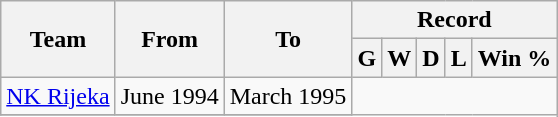<table class="wikitable sortable">
<tr>
<th rowspan="2">Team</th>
<th rowspan="2">From</th>
<th rowspan="2">To</th>
<th colspan="5">Record</th>
</tr>
<tr>
<th>G</th>
<th>W</th>
<th>D</th>
<th>L</th>
<th>Win %</th>
</tr>
<tr>
<td><a href='#'>NK Rijeka</a></td>
<td>June 1994</td>
<td>March 1995<br></td>
</tr>
<tr>
</tr>
</table>
